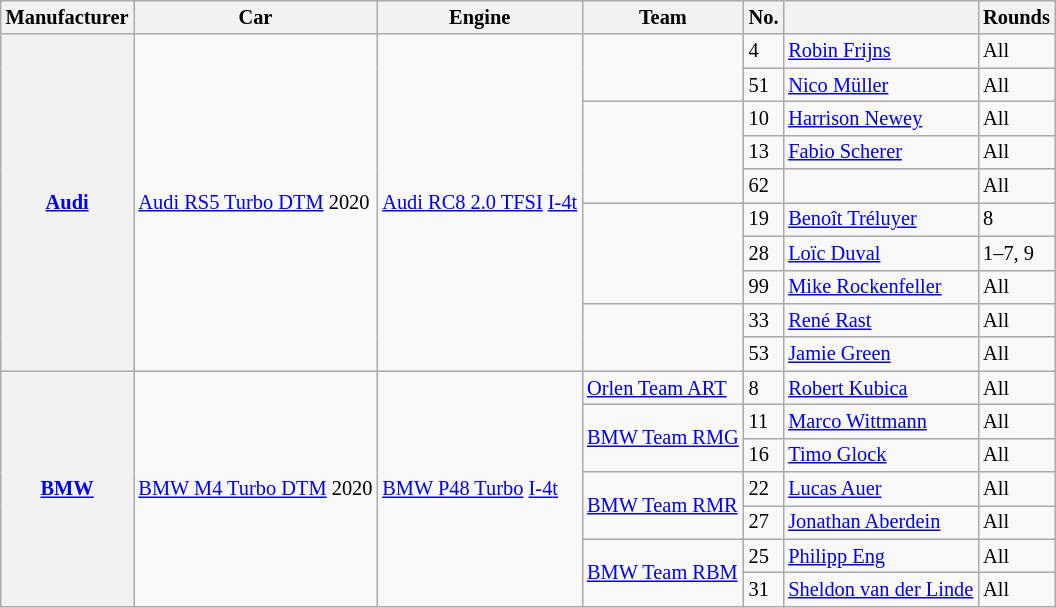<table class="wikitable" style="font-size: 85%;">
<tr>
<th>Manufacturer</th>
<th>Car</th>
<th>Engine</th>
<th>Team</th>
<th>No.</th>
<th></th>
<th>Rounds</th>
</tr>
<tr>
<th rowspan="10"><a href='#'>Audi</a></th>
<td rowspan="10"><a href='#'>Audi RS5 Turbo DTM</a> 2020</td>
<td rowspan="10"><a href='#'>Audi RC8 2.0 TFSI</a> <a href='#'>I-4</a><a href='#'>t</a></td>
<td rowspan=2></td>
<td>4</td>
<td> <a href='#'>Robin Frijns</a></td>
<td>All</td>
</tr>
<tr>
<td>51</td>
<td> <a href='#'>Nico Müller</a></td>
<td>All</td>
</tr>
<tr>
<td rowspan=3></td>
<td>10</td>
<td> <a href='#'>Harrison Newey</a></td>
<td>All</td>
</tr>
<tr>
<td>13</td>
<td> <a href='#'>Fabio Scherer</a></td>
<td>All</td>
</tr>
<tr>
<td>62</td>
<td></td>
<td>All</td>
</tr>
<tr>
<td rowspan="3"></td>
<td>19</td>
<td> <a href='#'>Benoît Tréluyer</a></td>
<td>8</td>
</tr>
<tr>
<td>28</td>
<td> <a href='#'>Loïc Duval</a></td>
<td>1–7, 9</td>
</tr>
<tr>
<td>99</td>
<td> <a href='#'>Mike Rockenfeller</a></td>
<td>All</td>
</tr>
<tr>
<td rowspan=2></td>
<td>33</td>
<td> <a href='#'>René Rast</a></td>
<td>All</td>
</tr>
<tr>
<td>53</td>
<td> <a href='#'>Jamie Green</a></td>
<td>All</td>
</tr>
<tr>
<th rowspan=7><a href='#'>BMW</a></th>
<td rowspan=7><a href='#'>BMW M4 Turbo DTM</a> 2020</td>
<td rowspan=7><a href='#'>BMW P48 Turbo</a> <a href='#'>I-4</a><a href='#'>t</a></td>
<td> <a href='#'>Orlen Team ART</a></td>
<td>8</td>
<td> <a href='#'>Robert Kubica</a></td>
<td>All</td>
</tr>
<tr>
<td rowspan=2> <a href='#'>BMW Team RMG</a></td>
<td>11</td>
<td> <a href='#'>Marco Wittmann</a></td>
<td>All</td>
</tr>
<tr>
<td>16</td>
<td> <a href='#'>Timo Glock</a></td>
<td>All</td>
</tr>
<tr>
<td rowspan=2> <a href='#'>BMW Team RMR</a></td>
<td>22</td>
<td> <a href='#'>Lucas Auer</a></td>
<td>All</td>
</tr>
<tr>
<td>27</td>
<td> <a href='#'>Jonathan Aberdein</a></td>
<td>All</td>
</tr>
<tr>
<td rowspan=2> <a href='#'>BMW Team RBM</a></td>
<td>25</td>
<td> <a href='#'>Philipp Eng</a></td>
<td>All</td>
</tr>
<tr>
<td>31</td>
<td nowrap> <a href='#'>Sheldon van der Linde</a></td>
<td>All</td>
</tr>
</table>
